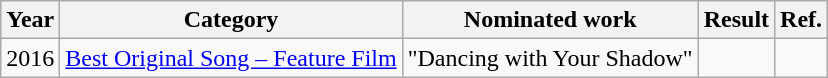<table class="wikitable">
<tr>
<th>Year</th>
<th>Category</th>
<th>Nominated work</th>
<th>Result</th>
<th>Ref.</th>
</tr>
<tr>
<td>2016</td>
<td><a href='#'>Best Original Song – Feature Film</a></td>
<td>"Dancing with Your Shadow" </td>
<td></td>
<td align="center"></td>
</tr>
</table>
